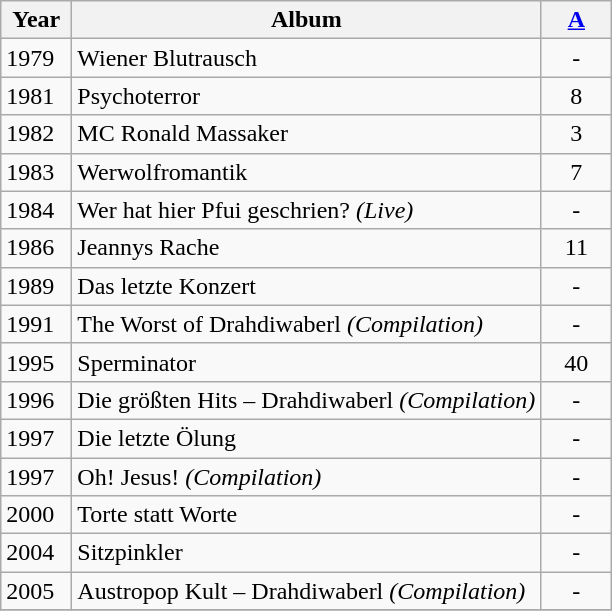<table class="wikitable">
<tr>
<th align="left" valign="top" width="40">Year</th>
<th align="left" valign="top">Album</th>
<th align="center" valign="top" width="40"><a href='#'>A</a></th>
</tr>
<tr>
<td align="left" valign="top">1979</td>
<td align="left" valign="top">Wiener Blutrausch</td>
<td align="center" valign="top">-</td>
</tr>
<tr>
<td align="left" valign="top">1981</td>
<td align="left" valign="top">Psychoterror</td>
<td align="center" valign="top">8</td>
</tr>
<tr>
<td align="left" valign="top">1982</td>
<td align="left" valign="top">MC Ronald Massaker</td>
<td align="center" valign="top">3</td>
</tr>
<tr>
<td align="left" valign="top">1983</td>
<td align="left" valign="top">Werwolfromantik</td>
<td align="center" valign="top">7</td>
</tr>
<tr>
<td align="left" valign="top">1984</td>
<td align="left" valign="top">Wer hat hier Pfui geschrien? <em>(Live)</em></td>
<td align="center" valign="top">-</td>
</tr>
<tr>
<td align="left" valign="top">1986</td>
<td align="left" valign="top">Jeannys Rache</td>
<td align="center" valign="top">11</td>
</tr>
<tr>
<td align="left" valign="top">1989</td>
<td align="left" valign="top">Das letzte Konzert</td>
<td align="center" valign="top">-</td>
</tr>
<tr>
<td align="left" valign="top">1991</td>
<td align="left" valign="top">The Worst of Drahdiwaberl <em>(Compilation)</em></td>
<td align="center" valign="top">-</td>
</tr>
<tr>
<td align="left" valign="top">1995</td>
<td align="left" valign="top">Sperminator</td>
<td align="center" valign="top">40</td>
</tr>
<tr>
<td align="left" valign="top">1996</td>
<td align="left" valign="top">Die größten Hits – Drahdiwaberl <em>(Compilation)</em></td>
<td align="center" valign="top">-</td>
</tr>
<tr>
<td align="left" valign="top">1997</td>
<td align="left" valign="top">Die letzte Ölung</td>
<td align="center" valign="top">-</td>
</tr>
<tr>
<td align="left" valign="top">1997</td>
<td align="left" valign="top">Oh! Jesus! <em>(Compilation)</em></td>
<td align="center" valign="top">-</td>
</tr>
<tr>
<td align="left" valign="top">2000</td>
<td align="left" valign="top">Torte statt Worte</td>
<td align="center" valign="top">-</td>
</tr>
<tr>
<td align="left" valign="top">2004</td>
<td align="left" valign="top">Sitzpinkler</td>
<td align="center" valign="top">-</td>
</tr>
<tr>
<td align="left" valign="top">2005</td>
<td align="left" valign="top">Austropop Kult – Drahdiwaberl <em>(Compilation)</em></td>
<td align="center" valign="top">-</td>
</tr>
<tr>
</tr>
</table>
